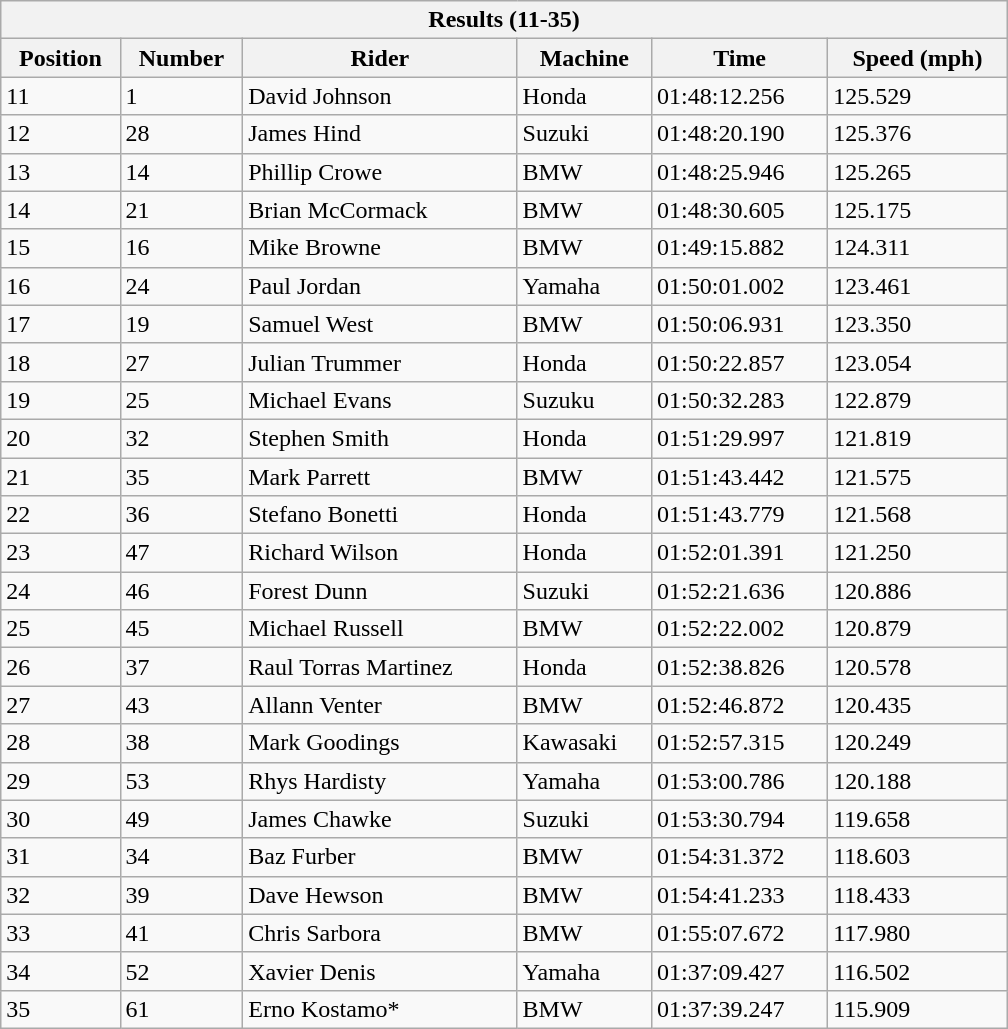<table class="collapsible collapsed wikitable"style="width:42em;margin-top:-1px;">
<tr>
<th scope="col" colspan="6">Results (11-35)</th>
</tr>
<tr>
<th scope="col">Position</th>
<th scope="col">Number</th>
<th scope="col">Rider</th>
<th scope="col">Machine</th>
<th scope="col">Time</th>
<th scope="col">Speed (mph)</th>
</tr>
<tr>
<td>11</td>
<td>1</td>
<td>David Johnson</td>
<td>Honda</td>
<td>01:48:12.256</td>
<td>125.529</td>
</tr>
<tr>
<td>12</td>
<td>28</td>
<td>James Hind</td>
<td>Suzuki</td>
<td>01:48:20.190</td>
<td>125.376</td>
</tr>
<tr>
<td>13</td>
<td>14</td>
<td>Phillip Crowe</td>
<td>BMW</td>
<td>01:48:25.946</td>
<td>125.265</td>
</tr>
<tr>
<td>14</td>
<td>21</td>
<td>Brian McCormack</td>
<td>BMW</td>
<td>01:48:30.605</td>
<td>125.175</td>
</tr>
<tr>
<td>15</td>
<td>16</td>
<td>Mike Browne</td>
<td>BMW</td>
<td>01:49:15.882</td>
<td>124.311</td>
</tr>
<tr>
<td>16</td>
<td>24</td>
<td>Paul Jordan</td>
<td>Yamaha</td>
<td>01:50:01.002</td>
<td>123.461</td>
</tr>
<tr>
<td>17</td>
<td>19</td>
<td>Samuel West</td>
<td>BMW</td>
<td>01:50:06.931</td>
<td>123.350</td>
</tr>
<tr>
<td>18</td>
<td>27</td>
<td>Julian Trummer</td>
<td>Honda</td>
<td>01:50:22.857</td>
<td>123.054</td>
</tr>
<tr>
<td>19</td>
<td>25</td>
<td>Michael Evans</td>
<td>Suzuku</td>
<td>01:50:32.283</td>
<td>122.879</td>
</tr>
<tr>
<td>20</td>
<td>32</td>
<td>Stephen Smith</td>
<td>Honda</td>
<td>01:51:29.997</td>
<td>121.819</td>
</tr>
<tr>
<td>21</td>
<td>35</td>
<td>Mark Parrett</td>
<td>BMW</td>
<td>01:51:43.442</td>
<td>121.575</td>
</tr>
<tr>
<td>22</td>
<td>36</td>
<td>Stefano Bonetti</td>
<td>Honda</td>
<td>01:51:43.779</td>
<td>121.568</td>
</tr>
<tr>
<td>23</td>
<td>47</td>
<td>Richard Wilson</td>
<td>Honda</td>
<td>01:52:01.391</td>
<td>121.250</td>
</tr>
<tr>
<td>24</td>
<td>46</td>
<td>Forest Dunn</td>
<td>Suzuki</td>
<td>01:52:21.636</td>
<td>120.886</td>
</tr>
<tr>
<td>25</td>
<td>45</td>
<td>Michael Russell</td>
<td>BMW</td>
<td>01:52:22.002</td>
<td>120.879</td>
</tr>
<tr>
<td>26</td>
<td>37</td>
<td>Raul Torras Martinez</td>
<td>Honda</td>
<td>01:52:38.826</td>
<td>120.578</td>
</tr>
<tr>
<td>27</td>
<td>43</td>
<td>Allann Venter</td>
<td>BMW</td>
<td>01:52:46.872</td>
<td>120.435</td>
</tr>
<tr>
<td>28</td>
<td>38</td>
<td>Mark Goodings</td>
<td>Kawasaki</td>
<td>01:52:57.315</td>
<td>120.249</td>
</tr>
<tr>
<td>29</td>
<td>53</td>
<td>Rhys Hardisty</td>
<td>Yamaha</td>
<td>01:53:00.786</td>
<td>120.188</td>
</tr>
<tr>
<td>30</td>
<td>49</td>
<td>James Chawke</td>
<td>Suzuki</td>
<td>01:53:30.794</td>
<td>119.658</td>
</tr>
<tr>
<td>31</td>
<td>34</td>
<td>Baz Furber</td>
<td>BMW</td>
<td>01:54:31.372</td>
<td>118.603</td>
</tr>
<tr>
<td>32</td>
<td>39</td>
<td>Dave Hewson</td>
<td>BMW</td>
<td>01:54:41.233</td>
<td>118.433</td>
</tr>
<tr>
<td>33</td>
<td>41</td>
<td>Chris Sarbora</td>
<td>BMW</td>
<td>01:55:07.672</td>
<td>117.980</td>
</tr>
<tr>
<td>34</td>
<td>52</td>
<td>Xavier Denis</td>
<td>Yamaha</td>
<td>01:37:09.427</td>
<td>116.502</td>
</tr>
<tr>
<td>35</td>
<td>61</td>
<td>Erno Kostamo*</td>
<td>BMW</td>
<td>01:37:39.247</td>
<td>115.909</td>
</tr>
</table>
